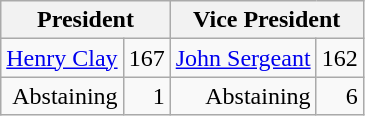<table class="wikitable" style="text-align:right">
<tr>
<th colspan=2>President</th>
<th colspan=2>Vice President</th>
</tr>
<tr>
<td align=left><a href='#'>Henry Clay</a></td>
<td>167</td>
<td align=left><a href='#'>John Sergeant</a></td>
<td>162</td>
</tr>
<tr>
<td>Abstaining</td>
<td>1</td>
<td>Abstaining</td>
<td>6</td>
</tr>
</table>
